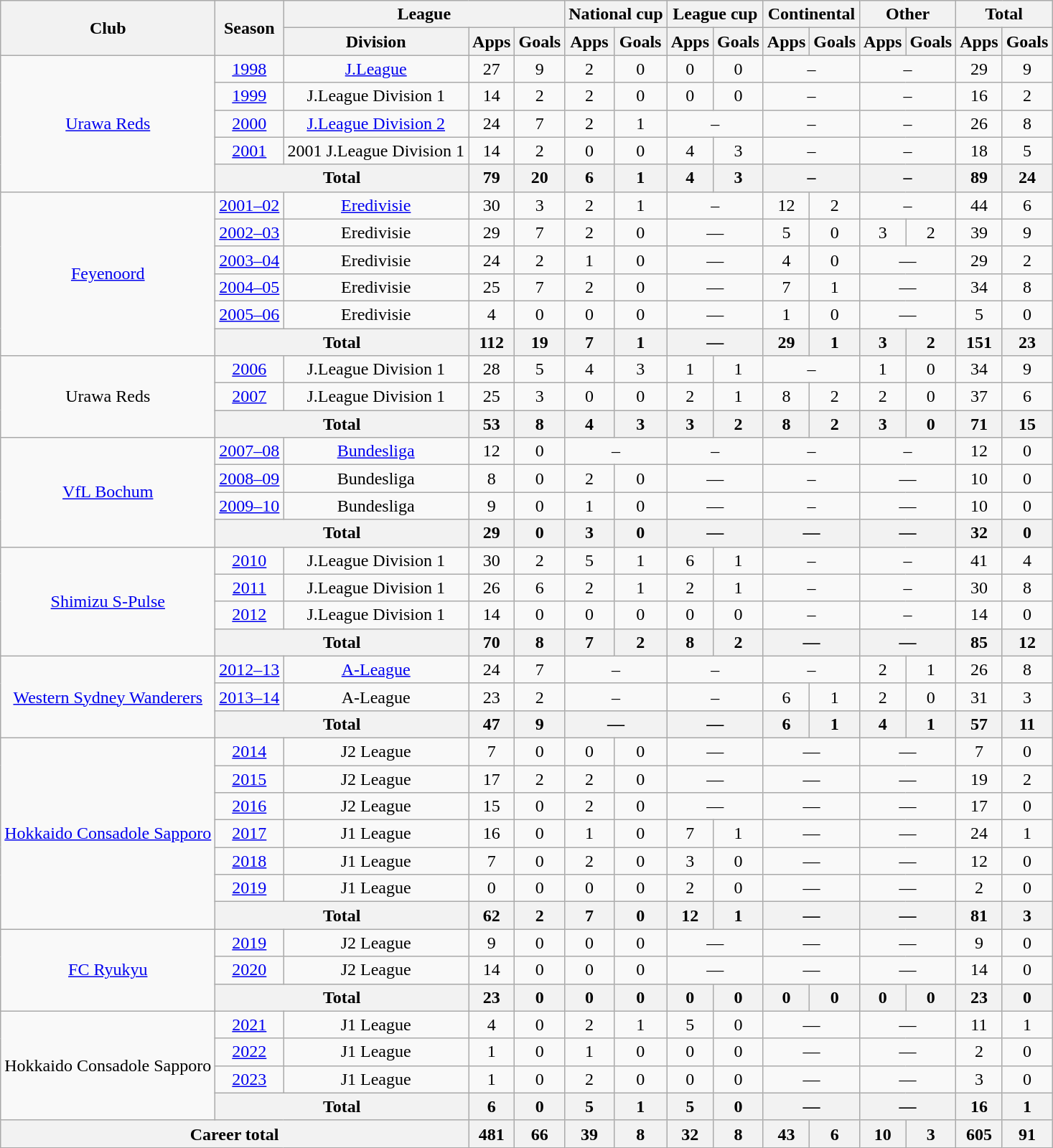<table class="wikitable" style="text-align:center">
<tr>
<th rowspan="2">Club</th>
<th rowspan="2">Season</th>
<th colspan="3">League</th>
<th colspan="2">National cup</th>
<th colspan="2">League cup</th>
<th colspan="2">Continental</th>
<th colspan="2">Other</th>
<th colspan="2">Total</th>
</tr>
<tr>
<th>Division</th>
<th>Apps</th>
<th>Goals</th>
<th>Apps</th>
<th>Goals</th>
<th>Apps</th>
<th>Goals</th>
<th>Apps</th>
<th>Goals</th>
<th>Apps</th>
<th>Goals</th>
<th>Apps</th>
<th>Goals</th>
</tr>
<tr>
<td rowspan="5"><a href='#'>Urawa Reds</a></td>
<td><a href='#'>1998</a></td>
<td><a href='#'>J.League</a></td>
<td>27</td>
<td>9</td>
<td>2</td>
<td>0</td>
<td>0</td>
<td>0</td>
<td colspan="2">–</td>
<td colspan="2">–</td>
<td>29</td>
<td>9</td>
</tr>
<tr>
<td><a href='#'>1999</a></td>
<td>J.League Division 1</td>
<td>14</td>
<td>2</td>
<td>2</td>
<td>0</td>
<td>0</td>
<td>0</td>
<td colspan="2">–</td>
<td colspan="2">–</td>
<td>16</td>
<td>2</td>
</tr>
<tr>
<td><a href='#'>2000</a></td>
<td><a href='#'>J.League Division 2</a></td>
<td>24</td>
<td>7</td>
<td>2</td>
<td>1</td>
<td colspan="2">–</td>
<td colspan="2">–</td>
<td colspan="2">–</td>
<td>26</td>
<td>8</td>
</tr>
<tr>
<td><a href='#'>2001</a></td>
<td>2001 J.League Division 1</td>
<td>14</td>
<td>2</td>
<td>0</td>
<td>0</td>
<td>4</td>
<td>3</td>
<td colspan="2">–</td>
<td colspan="2">–</td>
<td>18</td>
<td>5</td>
</tr>
<tr>
<th colspan="2">Total</th>
<th>79</th>
<th>20</th>
<th>6</th>
<th>1</th>
<th>4</th>
<th>3</th>
<th colspan="2">–</th>
<th colspan="2">–</th>
<th>89</th>
<th>24</th>
</tr>
<tr>
<td rowspan="6"><a href='#'>Feyenoord</a></td>
<td><a href='#'>2001–02</a></td>
<td><a href='#'>Eredivisie</a></td>
<td>30</td>
<td>3</td>
<td>2</td>
<td>1</td>
<td colspan="2">–</td>
<td>12</td>
<td>2</td>
<td colspan="2">–</td>
<td>44</td>
<td>6</td>
</tr>
<tr>
<td><a href='#'>2002–03</a></td>
<td>Eredivisie</td>
<td>29</td>
<td>7</td>
<td>2</td>
<td>0</td>
<td colspan="2">—</td>
<td>5</td>
<td>0</td>
<td>3</td>
<td>2</td>
<td>39</td>
<td>9</td>
</tr>
<tr>
<td><a href='#'>2003–04</a></td>
<td>Eredivisie</td>
<td>24</td>
<td>2</td>
<td>1</td>
<td>0</td>
<td colspan="2">—</td>
<td>4</td>
<td>0</td>
<td colspan="2">—</td>
<td>29</td>
<td>2</td>
</tr>
<tr>
<td><a href='#'>2004–05</a></td>
<td>Eredivisie</td>
<td>25</td>
<td>7</td>
<td>2</td>
<td>0</td>
<td colspan="2">—</td>
<td>7</td>
<td>1</td>
<td colspan="2">—</td>
<td>34</td>
<td>8</td>
</tr>
<tr>
<td><a href='#'>2005–06</a></td>
<td>Eredivisie</td>
<td>4</td>
<td>0</td>
<td>0</td>
<td>0</td>
<td colspan="2">—</td>
<td>1</td>
<td>0</td>
<td colspan="2">—</td>
<td>5</td>
<td>0</td>
</tr>
<tr>
<th colspan="2">Total</th>
<th>112</th>
<th>19</th>
<th>7</th>
<th>1</th>
<th colspan="2">—</th>
<th>29</th>
<th>1</th>
<th>3</th>
<th>2</th>
<th>151</th>
<th>23</th>
</tr>
<tr>
<td rowspan="3">Urawa Reds</td>
<td><a href='#'>2006</a></td>
<td>J.League Division 1</td>
<td>28</td>
<td>5</td>
<td>4</td>
<td>3</td>
<td>1</td>
<td>1</td>
<td colspan="2">–</td>
<td>1</td>
<td>0</td>
<td>34</td>
<td>9</td>
</tr>
<tr>
<td><a href='#'>2007</a></td>
<td>J.League Division 1</td>
<td>25</td>
<td>3</td>
<td>0</td>
<td>0</td>
<td>2</td>
<td>1</td>
<td>8</td>
<td>2</td>
<td>2</td>
<td>0</td>
<td>37</td>
<td>6</td>
</tr>
<tr>
<th colspan="2">Total</th>
<th>53</th>
<th>8</th>
<th>4</th>
<th>3</th>
<th>3</th>
<th>2</th>
<th>8</th>
<th>2</th>
<th>3</th>
<th>0</th>
<th>71</th>
<th>15</th>
</tr>
<tr>
<td rowspan="4"><a href='#'>VfL Bochum</a></td>
<td><a href='#'>2007–08</a></td>
<td><a href='#'>Bundesliga</a></td>
<td>12</td>
<td>0</td>
<td colspan="2">–</td>
<td colspan="2">–</td>
<td colspan="2">–</td>
<td colspan="2">–</td>
<td>12</td>
<td>0</td>
</tr>
<tr>
<td><a href='#'>2008–09</a></td>
<td>Bundesliga</td>
<td>8</td>
<td>0</td>
<td>2</td>
<td>0</td>
<td colspan="2">—</td>
<td colspan="2">–</td>
<td colspan="2">—</td>
<td>10</td>
<td>0</td>
</tr>
<tr>
<td><a href='#'>2009–10</a></td>
<td>Bundesliga</td>
<td>9</td>
<td>0</td>
<td>1</td>
<td>0</td>
<td colspan="2">—</td>
<td colspan="2">–</td>
<td colspan="2">—</td>
<td>10</td>
<td>0</td>
</tr>
<tr>
<th colspan="2">Total</th>
<th>29</th>
<th>0</th>
<th>3</th>
<th>0</th>
<th colspan="2">—</th>
<th colspan="2">—</th>
<th colspan="2">—</th>
<th>32</th>
<th>0</th>
</tr>
<tr>
<td rowspan="4"><a href='#'>Shimizu S-Pulse</a></td>
<td><a href='#'>2010</a></td>
<td>J.League Division 1</td>
<td>30</td>
<td>2</td>
<td>5</td>
<td>1</td>
<td>6</td>
<td>1</td>
<td colspan="2">–</td>
<td colspan="2">–</td>
<td>41</td>
<td>4</td>
</tr>
<tr>
<td><a href='#'>2011</a></td>
<td>J.League Division 1</td>
<td>26</td>
<td>6</td>
<td>2</td>
<td>1</td>
<td>2</td>
<td>1</td>
<td colspan="2">–</td>
<td colspan="2">–</td>
<td>30</td>
<td>8</td>
</tr>
<tr>
<td><a href='#'>2012</a></td>
<td>J.League Division 1</td>
<td>14</td>
<td>0</td>
<td>0</td>
<td>0</td>
<td>0</td>
<td>0</td>
<td colspan="2">–</td>
<td colspan="2">–</td>
<td>14</td>
<td>0</td>
</tr>
<tr>
<th colspan="2">Total</th>
<th>70</th>
<th>8</th>
<th>7</th>
<th>2</th>
<th>8</th>
<th>2</th>
<th colspan="2">—</th>
<th colspan="2">—</th>
<th>85</th>
<th>12</th>
</tr>
<tr>
<td rowspan="3"><a href='#'>Western Sydney Wanderers</a></td>
<td><a href='#'>2012–13</a></td>
<td><a href='#'>A-League</a></td>
<td>24</td>
<td>7</td>
<td colspan="2">–</td>
<td colspan="2">–</td>
<td colspan="2">–</td>
<td>2</td>
<td>1</td>
<td>26</td>
<td>8</td>
</tr>
<tr>
<td><a href='#'>2013–14</a></td>
<td>A-League</td>
<td>23</td>
<td>2</td>
<td colspan="2">–</td>
<td colspan="2">–</td>
<td>6</td>
<td>1</td>
<td>2</td>
<td>0</td>
<td>31</td>
<td>3</td>
</tr>
<tr>
<th colspan="2">Total</th>
<th>47</th>
<th>9</th>
<th colspan="2">—</th>
<th colspan="2">—</th>
<th>6</th>
<th>1</th>
<th>4</th>
<th>1</th>
<th>57</th>
<th>11</th>
</tr>
<tr>
<td rowspan="7"><a href='#'>Hokkaido Consadole Sapporo</a></td>
<td><a href='#'>2014</a></td>
<td>J2 League</td>
<td>7</td>
<td>0</td>
<td>0</td>
<td>0</td>
<td colspan="2">—</td>
<td colspan="2">—</td>
<td colspan="2">—</td>
<td>7</td>
<td>0</td>
</tr>
<tr>
<td><a href='#'>2015</a></td>
<td>J2 League</td>
<td>17</td>
<td>2</td>
<td>2</td>
<td>0</td>
<td colspan="2">—</td>
<td colspan="2">—</td>
<td colspan="2">—</td>
<td>19</td>
<td>2</td>
</tr>
<tr>
<td><a href='#'>2016</a></td>
<td>J2 League</td>
<td>15</td>
<td>0</td>
<td>2</td>
<td>0</td>
<td colspan="2">—</td>
<td colspan="2">—</td>
<td colspan="2">—</td>
<td>17</td>
<td>0</td>
</tr>
<tr>
<td><a href='#'>2017</a></td>
<td>J1 League</td>
<td>16</td>
<td>0</td>
<td>1</td>
<td>0</td>
<td>7</td>
<td>1</td>
<td colspan="2">—</td>
<td colspan="2">—</td>
<td>24</td>
<td>1</td>
</tr>
<tr>
<td><a href='#'>2018</a></td>
<td>J1 League</td>
<td>7</td>
<td>0</td>
<td>2</td>
<td>0</td>
<td>3</td>
<td>0</td>
<td colspan="2">—</td>
<td colspan="2">—</td>
<td>12</td>
<td>0</td>
</tr>
<tr>
<td><a href='#'>2019</a></td>
<td>J1 League</td>
<td>0</td>
<td>0</td>
<td>0</td>
<td>0</td>
<td>2</td>
<td>0</td>
<td colspan="2">—</td>
<td colspan="2">—</td>
<td>2</td>
<td>0</td>
</tr>
<tr>
<th colspan="2">Total</th>
<th>62</th>
<th>2</th>
<th>7</th>
<th>0</th>
<th>12</th>
<th>1</th>
<th colspan="2">—</th>
<th colspan="2">—</th>
<th>81</th>
<th>3</th>
</tr>
<tr>
<td rowspan="3"><a href='#'>FC Ryukyu</a></td>
<td><a href='#'>2019</a></td>
<td>J2 League</td>
<td>9</td>
<td>0</td>
<td>0</td>
<td>0</td>
<td colspan="2">—</td>
<td colspan="2">—</td>
<td colspan="2">—</td>
<td>9</td>
<td>0</td>
</tr>
<tr>
<td><a href='#'>2020</a></td>
<td>J2 League</td>
<td>14</td>
<td>0</td>
<td>0</td>
<td>0</td>
<td colspan="2">—</td>
<td colspan="2">—</td>
<td colspan="2">—</td>
<td>14</td>
<td>0</td>
</tr>
<tr>
<th colspan="2">Total</th>
<th>23</th>
<th>0</th>
<th>0</th>
<th>0</th>
<th>0</th>
<th>0</th>
<th>0</th>
<th>0</th>
<th>0</th>
<th>0</th>
<th>23</th>
<th>0</th>
</tr>
<tr>
<td rowspan="4">Hokkaido Consadole Sapporo</td>
<td><a href='#'>2021</a></td>
<td>J1 League</td>
<td>4</td>
<td>0</td>
<td>2</td>
<td>1</td>
<td>5</td>
<td>0</td>
<td colspan="2">—</td>
<td colspan="2">—</td>
<td>11</td>
<td>1</td>
</tr>
<tr>
<td><a href='#'>2022</a></td>
<td>J1 League</td>
<td>1</td>
<td>0</td>
<td>1</td>
<td>0</td>
<td>0</td>
<td>0</td>
<td colspan="2">—</td>
<td colspan="2">—</td>
<td>2</td>
<td>0</td>
</tr>
<tr>
<td><a href='#'>2023</a></td>
<td>J1 League</td>
<td>1</td>
<td>0</td>
<td>2</td>
<td>0</td>
<td>0</td>
<td>0</td>
<td colspan="2">—</td>
<td colspan="2">—</td>
<td>3</td>
<td>0</td>
</tr>
<tr>
<th colspan="2">Total</th>
<th>6</th>
<th>0</th>
<th>5</th>
<th>1</th>
<th>5</th>
<th>0</th>
<th colspan="2">—</th>
<th colspan="2">—</th>
<th>16</th>
<th>1</th>
</tr>
<tr>
<th colspan="3">Career total</th>
<th>481</th>
<th>66</th>
<th>39</th>
<th>8</th>
<th>32</th>
<th>8</th>
<th>43</th>
<th>6</th>
<th>10</th>
<th>3</th>
<th>605</th>
<th>91</th>
</tr>
</table>
